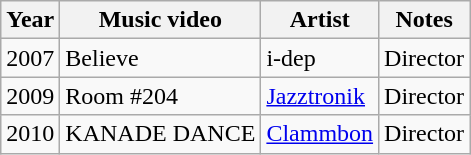<table class="wikitable">
<tr>
<th>Year</th>
<th>Music video</th>
<th>Artist</th>
<th>Notes</th>
</tr>
<tr>
<td>2007</td>
<td>Believe</td>
<td>i-dep</td>
<td>Director</td>
</tr>
<tr>
<td>2009</td>
<td>Room #204</td>
<td><a href='#'>Jazztronik</a></td>
<td>Director</td>
</tr>
<tr>
<td>2010</td>
<td>KANADE DANCE</td>
<td><a href='#'>Clammbon</a></td>
<td>Director</td>
</tr>
</table>
